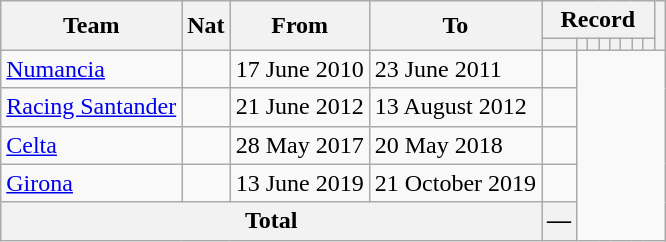<table class="wikitable" style="text-align: center">
<tr>
<th rowspan="2">Team</th>
<th rowspan="2">Nat</th>
<th rowspan="2">From</th>
<th rowspan="2">To</th>
<th colspan="8">Record</th>
<th rowspan=2></th>
</tr>
<tr>
<th></th>
<th></th>
<th></th>
<th></th>
<th></th>
<th></th>
<th></th>
<th></th>
</tr>
<tr>
<td align=left><a href='#'>Numancia</a></td>
<td></td>
<td align=left>17 June 2010</td>
<td align=left>23 June 2011<br></td>
<td></td>
</tr>
<tr>
<td align=left><a href='#'>Racing Santander</a></td>
<td></td>
<td align=left>21 June 2012</td>
<td align=left>13 August 2012<br></td>
<td></td>
</tr>
<tr>
<td align=left><a href='#'>Celta</a></td>
<td></td>
<td align=left>28 May 2017</td>
<td align=left>20 May 2018<br></td>
<td></td>
</tr>
<tr>
<td align=left><a href='#'>Girona</a></td>
<td></td>
<td align=left>13 June 2019</td>
<td align=left>21 October 2019<br></td>
<td></td>
</tr>
<tr>
<th colspan="4">Total<br></th>
<th>—</th>
</tr>
</table>
